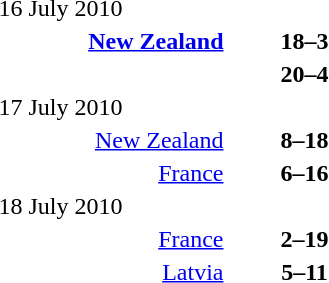<table>
<tr>
<th width=150></th>
<th width=100></th>
<th width=150></th>
</tr>
<tr>
<td>16 July 2010</td>
</tr>
<tr>
<td align=right><strong><a href='#'>New Zealand</a> </strong></td>
<td align=center><strong>18–3</strong></td>
<td></td>
</tr>
<tr>
<td align=right><strong></strong></td>
<td align=center><strong>20–4</strong></td>
<td></td>
</tr>
<tr>
<td>17 July 2010</td>
</tr>
<tr>
<td align=right><a href='#'>New Zealand</a> </td>
<td align=center><strong>8–18</strong></td>
<td><strong></strong></td>
</tr>
<tr>
<td align=right><a href='#'>France</a> </td>
<td align=center><strong>6–16</strong></td>
<td><strong></strong></td>
</tr>
<tr>
<td>18 July 2010</td>
</tr>
<tr>
<td align=right><a href='#'>France</a> </td>
<td align=center><strong>2–19</strong></td>
<td><strong></strong></td>
</tr>
<tr>
<td align=right><a href='#'>Latvia</a> </td>
<td align=center><strong>5–11</strong></td>
<td><strong></strong></td>
</tr>
</table>
